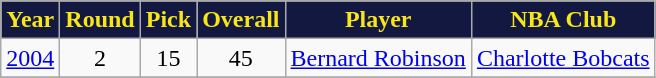<table class="wikitable">
<tr align="center">
<th style="background:#121840;color:#F8E616;">Year</th>
<th style="background:#121840;color:#F8E616;">Round</th>
<th style="background:#121840;color:#F8E616;">Pick</th>
<th style="background:#121840;color:#F8E616;">Overall</th>
<th style="background:#121840;color:#F8E616;">Player</th>
<th style="background:#121840;color:#F8E616;">NBA Club</th>
</tr>
<tr align="center" bgcolor="">
<td><a href='#'>2004</a></td>
<td>2</td>
<td>15</td>
<td>45</td>
<td><a href='#'>Bernard Robinson</a></td>
<td><a href='#'>Charlotte Bobcats</a></td>
</tr>
<tr align="center" bgcolor="">
</tr>
</table>
